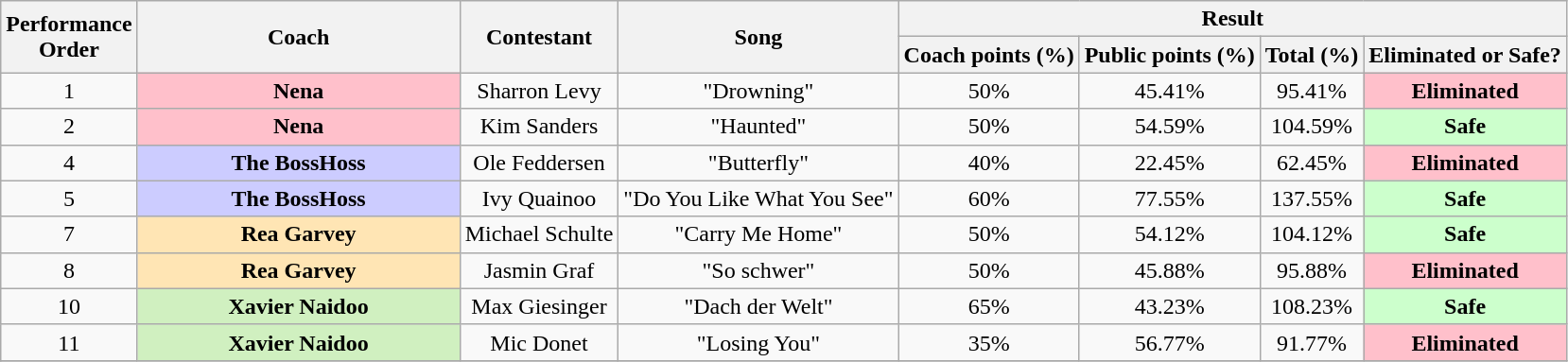<table class="wikitable sortable" style="text-align: center; width: auto;">
<tr>
<th rowspan=2>Performance <br>Order</th>
<th rowspan=2>Coach</th>
<th rowspan=2>Contestant</th>
<th rowspan=2>Song</th>
<th colspan=4>Result</th>
</tr>
<tr>
<th>Coach points (%)</th>
<th>Public points (%)</th>
<th>Total (%)</th>
<th>Eliminated or Safe?</th>
</tr>
<tr>
<td>1</td>
<th style="background-color:pink" width="220px">Nena</th>
<td>Sharron Levy</td>
<td>"Drowning"</td>
<td>50%</td>
<td>45.41%</td>
<td>95.41%</td>
<th style="background:pink">Eliminated</th>
</tr>
<tr>
<td>2</td>
<th style="background-color:pink" width="220px">Nena</th>
<td>Kim Sanders</td>
<td>"Haunted"</td>
<td>50%</td>
<td>54.59%</td>
<td>104.59%</td>
<th style="background:#cfc">Safe</th>
</tr>
<tr>
<td>4</td>
<th style="background-color:#ccf" width="220px">The BossHoss</th>
<td>Ole Feddersen</td>
<td>"Butterfly"</td>
<td>40%</td>
<td>22.45%</td>
<td>62.45%</td>
<th style="background:pink">Eliminated</th>
</tr>
<tr>
<td>5</td>
<th style="background-color:#ccf" width="220px">The BossHoss</th>
<td>Ivy Quainoo</td>
<td>"Do You Like What You See"</td>
<td>60%</td>
<td>77.55%</td>
<td>137.55%</td>
<th style="background:#cfc">Safe</th>
</tr>
<tr>
<td>7</td>
<th style="background-color:#ffe5b4" width="220px">Rea Garvey</th>
<td>Michael Schulte</td>
<td>"Carry Me Home"</td>
<td>50%</td>
<td>54.12%</td>
<td>104.12%</td>
<th style="background:#cfc">Safe</th>
</tr>
<tr>
<td>8</td>
<th style="background-color:#ffe5b4" width="220px">Rea Garvey</th>
<td>Jasmin Graf</td>
<td>"So schwer"</td>
<td>50%</td>
<td>45.88%</td>
<td>95.88%</td>
<th style="background:pink">Eliminated</th>
</tr>
<tr>
<td>10</td>
<th style="background-color:#d0f0c0" width="220px">Xavier Naidoo</th>
<td>Max Giesinger</td>
<td>"Dach der Welt"</td>
<td>65%</td>
<td>43.23%</td>
<td>108.23%</td>
<th style="background:#cfc">Safe</th>
</tr>
<tr>
<td>11</td>
<th style="background-color:#d0f0c0" width="220px">Xavier Naidoo</th>
<td>Mic Donet</td>
<td>"Losing You"</td>
<td>35%</td>
<td>56.77%</td>
<td>91.77%</td>
<th style="background:pink">Eliminated</th>
</tr>
<tr>
</tr>
</table>
